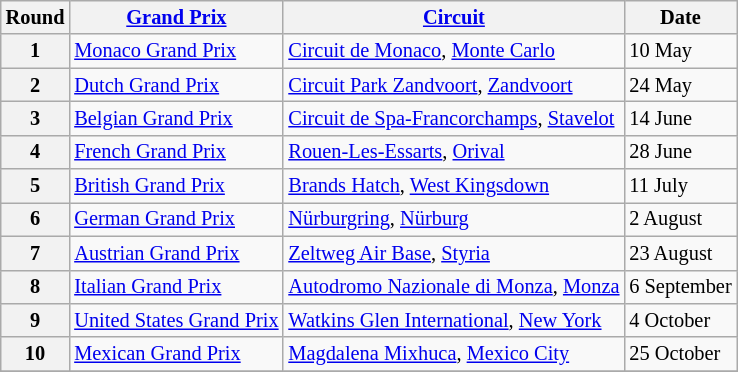<table class="wikitable" style="font-size:85%">
<tr>
<th>Round</th>
<th><a href='#'>Grand Prix</a></th>
<th><a href='#'>Circuit</a></th>
<th>Date</th>
</tr>
<tr>
<th>1</th>
<td><a href='#'>Monaco Grand Prix</a></td>
<td> <a href='#'>Circuit de Monaco</a>, <a href='#'>Monte Carlo</a></td>
<td>10 May</td>
</tr>
<tr>
<th>2</th>
<td><a href='#'>Dutch Grand Prix</a></td>
<td> <a href='#'>Circuit Park Zandvoort</a>, <a href='#'>Zandvoort</a></td>
<td>24 May</td>
</tr>
<tr>
<th>3</th>
<td><a href='#'>Belgian Grand Prix</a></td>
<td> <a href='#'>Circuit de Spa-Francorchamps</a>, <a href='#'>Stavelot</a></td>
<td>14 June</td>
</tr>
<tr>
<th>4</th>
<td><a href='#'>French Grand Prix</a></td>
<td> <a href='#'>Rouen-Les-Essarts</a>, <a href='#'>Orival</a></td>
<td>28 June</td>
</tr>
<tr>
<th>5</th>
<td><a href='#'>British Grand Prix</a></td>
<td> <a href='#'>Brands Hatch</a>, <a href='#'>West Kingsdown</a></td>
<td>11 July</td>
</tr>
<tr>
<th>6</th>
<td><a href='#'>German Grand Prix</a></td>
<td> <a href='#'>Nürburgring</a>, <a href='#'>Nürburg</a></td>
<td>2 August</td>
</tr>
<tr>
<th>7</th>
<td><a href='#'>Austrian Grand Prix</a></td>
<td> <a href='#'>Zeltweg Air Base</a>, <a href='#'>Styria</a></td>
<td>23 August</td>
</tr>
<tr>
<th>8</th>
<td><a href='#'>Italian Grand Prix</a></td>
<td> <a href='#'>Autodromo Nazionale di Monza</a>, <a href='#'>Monza</a></td>
<td>6 September</td>
</tr>
<tr>
<th>9</th>
<td><a href='#'>United States Grand Prix</a></td>
<td> <a href='#'>Watkins Glen International</a>, <a href='#'>New York</a></td>
<td>4 October</td>
</tr>
<tr>
<th>10</th>
<td><a href='#'>Mexican Grand Prix</a></td>
<td> <a href='#'>Magdalena Mixhuca</a>, <a href='#'>Mexico City</a></td>
<td>25 October</td>
</tr>
<tr>
</tr>
</table>
